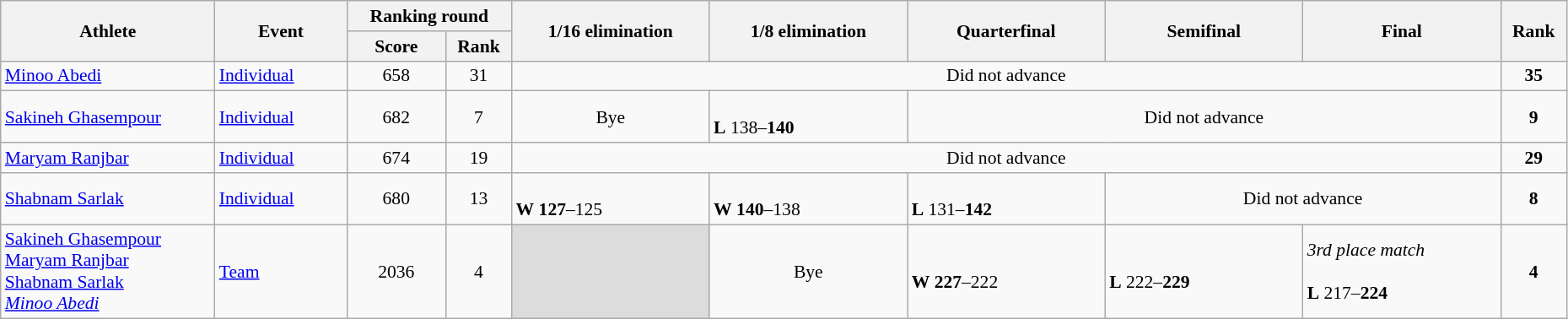<table class="wikitable" width="98%" style="text-align:left; font-size:90%">
<tr>
<th rowspan="2" width="13%">Athlete</th>
<th rowspan="2" width="8%">Event</th>
<th colspan="2">Ranking round</th>
<th rowspan="2" width="12%">1/16 elimination</th>
<th rowspan="2" width="12%">1/8 elimination</th>
<th rowspan="2" width="12%">Quarterfinal</th>
<th rowspan="2" width="12%">Semifinal</th>
<th rowspan="2" width="12%">Final</th>
<th rowspan="2" width="4%">Rank</th>
</tr>
<tr>
<th width="6%">Score</th>
<th width="4%">Rank</th>
</tr>
<tr>
<td><a href='#'>Minoo Abedi</a></td>
<td><a href='#'>Individual</a></td>
<td align=center>658</td>
<td align=center>31</td>
<td colspan=5 align=center>Did not advance</td>
<td align=center><strong>35</strong></td>
</tr>
<tr>
<td><a href='#'>Sakineh Ghasempour</a></td>
<td><a href='#'>Individual</a></td>
<td align=center>682</td>
<td align=center>7 <strong></strong></td>
<td align=center>Bye</td>
<td><br><strong>L</strong> 138–<strong>140</strong></td>
<td colspan=3 align=center>Did not advance</td>
<td align=center><strong>9</strong></td>
</tr>
<tr>
<td><a href='#'>Maryam Ranjbar</a></td>
<td><a href='#'>Individual</a></td>
<td align=center>674</td>
<td align=center>19</td>
<td colspan=5 align=center>Did not advance</td>
<td align=center><strong>29</strong></td>
</tr>
<tr>
<td><a href='#'>Shabnam Sarlak</a></td>
<td><a href='#'>Individual</a></td>
<td align=center>680</td>
<td align=center>13 <strong></strong></td>
<td><br><strong>W</strong> <strong>127</strong>–125</td>
<td><br><strong>W</strong> <strong>140</strong>–138</td>
<td><br><strong>L</strong> 131–<strong>142</strong></td>
<td colspan=2 align=center>Did not advance</td>
<td align=center><strong>8</strong></td>
</tr>
<tr>
<td><a href='#'>Sakineh Ghasempour</a><br><a href='#'>Maryam Ranjbar</a><br><a href='#'>Shabnam Sarlak</a><br><em><a href='#'>Minoo Abedi</a></em></td>
<td><a href='#'>Team</a></td>
<td align=center>2036</td>
<td align=center>4 <strong></strong></td>
<td bgcolor=#DCDCDC></td>
<td align=center>Bye</td>
<td><br><strong>W</strong> <strong>227</strong>–222</td>
<td><br><strong>L</strong> 222–<strong>229</strong></td>
<td><em>3rd place match</em><br><br><strong>L</strong> 217–<strong>224</strong></td>
<td align=center><strong>4</strong></td>
</tr>
</table>
